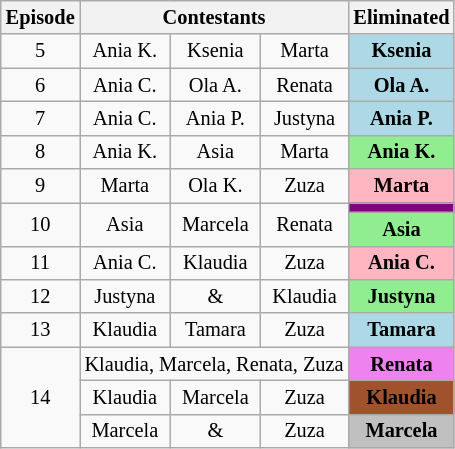<table class="wikitable" border="2" style="text-align:center; font-size:85%;">
<tr>
<th>Episode</th>
<th colspan="3">Contestants</th>
<th>Eliminated</th>
</tr>
<tr>
<td>5</td>
<td>Ania K.</td>
<td>Ksenia</td>
<td>Marta</td>
<td style="background:lightblue;"><strong>Ksenia</strong></td>
</tr>
<tr>
<td>6</td>
<td>Ania C.</td>
<td>Ola A.</td>
<td>Renata</td>
<td style="background:lightblue;"><strong>Ola A.</strong></td>
</tr>
<tr>
<td>7</td>
<td>Ania C.</td>
<td>Ania P.</td>
<td>Justyna</td>
<td style="background:lightblue;"><strong>Ania P.</strong></td>
</tr>
<tr>
<td>8</td>
<td>Ania K.</td>
<td>Asia</td>
<td>Marta</td>
<td style="background:lightgreen;"><strong>Ania K.</strong></td>
</tr>
<tr>
<td>9</td>
<td>Marta</td>
<td>Ola K.</td>
<td>Zuza</td>
<td style="background:lightpink;"><strong>Marta</strong></td>
</tr>
<tr>
<td rowspan="2">10</td>
<td rowspan="2">Asia</td>
<td rowspan="2">Marcela</td>
<td rowspan="2">Renata</td>
<td style="background:purple;"><strong></strong></td>
</tr>
<tr>
<td style="background:lightgreen;"><strong>Asia</strong></td>
</tr>
<tr>
<td>11</td>
<td>Ania C.</td>
<td>Klaudia</td>
<td>Zuza</td>
<td style="background:lightpink;"><strong>Ania C.</strong></td>
</tr>
<tr>
<td>12</td>
<td>Justyna</td>
<td>&</td>
<td>Klaudia</td>
<td style="background:lightgreen;"><strong>Justyna</strong></td>
</tr>
<tr>
<td>13</td>
<td>Klaudia</td>
<td>Tamara</td>
<td>Zuza</td>
<td style="background:lightblue;"><strong>Tamara</strong></td>
</tr>
<tr>
<td rowspan="3">14</td>
<td colspan="3">Klaudia, Marcela, Renata, Zuza</td>
<td style="background:violet;"><strong>Renata</strong></td>
</tr>
<tr>
<td>Klaudia</td>
<td>Marcela</td>
<td>Zuza</td>
<td style="background:sienna;"><strong>Klaudia</strong></td>
</tr>
<tr>
<td>Marcela</td>
<td>&</td>
<td>Zuza</td>
<td style="background:silver;"><strong>Marcela</strong></td>
</tr>
</table>
